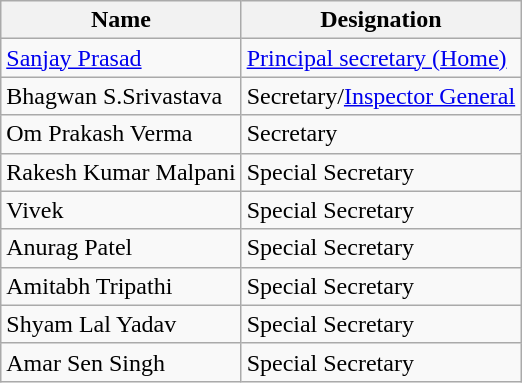<table class="wikitable">
<tr>
<th>Name</th>
<th>Designation</th>
</tr>
<tr>
<td><a href='#'>Sanjay Prasad</a></td>
<td><a href='#'>Principal secretary (Home)</a></td>
</tr>
<tr>
<td>Bhagwan S.Srivastava</td>
<td>Secretary/<a href='#'>Inspector General</a></td>
</tr>
<tr>
<td>Om Prakash Verma</td>
<td>Secretary</td>
</tr>
<tr>
<td>Rakesh Kumar Malpani</td>
<td>Special Secretary</td>
</tr>
<tr>
<td>Vivek</td>
<td>Special Secretary</td>
</tr>
<tr>
<td>Anurag Patel</td>
<td>Special Secretary</td>
</tr>
<tr>
<td>Amitabh Tripathi</td>
<td>Special Secretary</td>
</tr>
<tr>
<td>Shyam Lal Yadav</td>
<td>Special Secretary</td>
</tr>
<tr>
<td>Amar Sen Singh</td>
<td>Special Secretary</td>
</tr>
</table>
